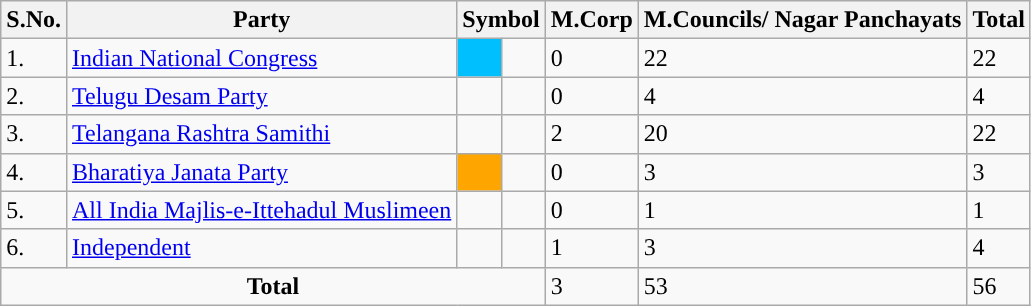<table class="wikitable sortable">
<tr>
<th><strong>S.No.</strong></th>
<th><strong>Party</strong></th>
<th colspan="2"><strong>Symbol</strong></th>
<th>M.Corp</th>
<th>M.Councils/ Nagar Panchayats</th>
<th>Total</th>
</tr>
<tr>
<td>1.</td>
<td><a href='#'>Indian National Congress</a></td>
<td bgcolor="#00BFFF"></td>
<td></td>
<td>0</td>
<td>22</td>
<td>22</td>
</tr>
<tr>
<td>2.</td>
<td><a href='#'>Telugu Desam Party</a></td>
<td></td>
<td></td>
<td>0</td>
<td>4</td>
<td>4</td>
</tr>
<tr>
<td>3.</td>
<td><a href='#'>Telangana Rashtra Samithi</a></td>
<td></td>
<td></td>
<td>2</td>
<td>20</td>
<td>22</td>
</tr>
<tr>
<td>4.</td>
<td><a href='#'>Bharatiya Janata Party</a></td>
<td bgcolor="orange"></td>
<td></td>
<td>0</td>
<td>3</td>
<td>3</td>
</tr>
<tr>
<td>5.</td>
<td><a href='#'>All India Majlis-e-Ittehadul Muslimeen</a></td>
<td></td>
<td></td>
<td>0</td>
<td>1</td>
<td>1</td>
</tr>
<tr>
<td>6.</td>
<td><a href='#'>Independent</a></td>
<td></td>
<td></td>
<td>1</td>
<td>3</td>
<td>4</td>
</tr>
<tr>
<td colspan="4" align="center"><strong>Total</strong></td>
<td>3</td>
<td>53</td>
<td>56</td>
</tr>
</table>
